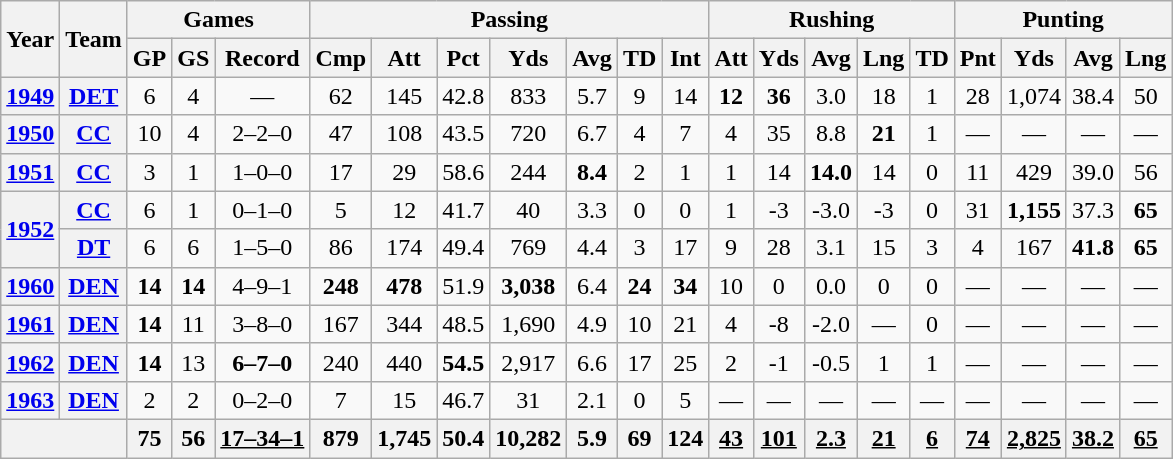<table class="wikitable" style="text-align:center">
<tr>
<th rowspan="2">Year</th>
<th rowspan="2">Team</th>
<th colspan="3">Games</th>
<th colspan="7">Passing</th>
<th colspan="5">Rushing</th>
<th colspan="4">Punting</th>
</tr>
<tr>
<th>GP</th>
<th>GS</th>
<th>Record</th>
<th>Cmp</th>
<th>Att</th>
<th>Pct</th>
<th>Yds</th>
<th>Avg</th>
<th>TD</th>
<th>Int</th>
<th>Att</th>
<th>Yds</th>
<th>Avg</th>
<th>Lng</th>
<th>TD</th>
<th>Pnt</th>
<th>Yds</th>
<th>Avg</th>
<th>Lng</th>
</tr>
<tr>
<th><a href='#'>1949</a></th>
<th><a href='#'>DET</a></th>
<td>6</td>
<td>4</td>
<td>—</td>
<td>62</td>
<td>145</td>
<td>42.8</td>
<td>833</td>
<td>5.7</td>
<td>9</td>
<td>14</td>
<td><strong>12</strong></td>
<td><strong>36</strong></td>
<td>3.0</td>
<td>18</td>
<td>1</td>
<td>28</td>
<td>1,074</td>
<td>38.4</td>
<td>50</td>
</tr>
<tr>
<th><a href='#'>1950</a></th>
<th><a href='#'>CC</a></th>
<td>10</td>
<td>4</td>
<td>2–2–0</td>
<td>47</td>
<td>108</td>
<td>43.5</td>
<td>720</td>
<td>6.7</td>
<td>4</td>
<td>7</td>
<td>4</td>
<td>35</td>
<td>8.8</td>
<td><strong>21</strong></td>
<td>1</td>
<td>—</td>
<td>—</td>
<td>—</td>
<td>—</td>
</tr>
<tr>
<th><a href='#'>1951</a></th>
<th><a href='#'>CC</a></th>
<td>3</td>
<td>1</td>
<td>1–0–0</td>
<td>17</td>
<td>29</td>
<td>58.6</td>
<td>244</td>
<td><strong>8.4</strong></td>
<td>2</td>
<td>1</td>
<td>1</td>
<td>14</td>
<td><strong>14.0</strong></td>
<td>14</td>
<td>0</td>
<td>11</td>
<td>429</td>
<td>39.0</td>
<td>56</td>
</tr>
<tr>
<th rowspan="2"><a href='#'>1952</a></th>
<th><a href='#'>CC</a></th>
<td>6</td>
<td>1</td>
<td>0–1–0</td>
<td>5</td>
<td>12</td>
<td>41.7</td>
<td>40</td>
<td>3.3</td>
<td>0</td>
<td>0</td>
<td>1</td>
<td>-3</td>
<td>-3.0</td>
<td>-3</td>
<td>0</td>
<td>31</td>
<td><strong>1,155</strong></td>
<td>37.3</td>
<td><strong>65</strong></td>
</tr>
<tr>
<th><a href='#'>DT</a></th>
<td>6</td>
<td>6</td>
<td>1–5–0</td>
<td>86</td>
<td>174</td>
<td>49.4</td>
<td>769</td>
<td>4.4</td>
<td>3</td>
<td>17</td>
<td>9</td>
<td>28</td>
<td>3.1</td>
<td>15</td>
<td>3</td>
<td>4</td>
<td>167</td>
<td><strong>41.8</strong></td>
<td><strong>65</strong></td>
</tr>
<tr>
<th><a href='#'>1960</a></th>
<th><a href='#'>DEN</a></th>
<td><strong>14</strong></td>
<td><strong>14</strong></td>
<td>4–9–1</td>
<td><strong>248</strong></td>
<td><strong>478</strong></td>
<td>51.9</td>
<td><strong>3,038</strong></td>
<td>6.4</td>
<td><strong>24</strong></td>
<td><strong>34</strong></td>
<td>10</td>
<td>0</td>
<td>0.0</td>
<td>0</td>
<td>0</td>
<td>—</td>
<td>—</td>
<td>—</td>
<td>—</td>
</tr>
<tr>
<th><a href='#'>1961</a></th>
<th><a href='#'>DEN</a></th>
<td><strong>14</strong></td>
<td>11</td>
<td>3–8–0</td>
<td>167</td>
<td>344</td>
<td>48.5</td>
<td>1,690</td>
<td>4.9</td>
<td>10</td>
<td>21</td>
<td>4</td>
<td>-8</td>
<td>-2.0</td>
<td>—</td>
<td>0</td>
<td>—</td>
<td>—</td>
<td>—</td>
<td>—</td>
</tr>
<tr>
<th><a href='#'>1962</a></th>
<th><a href='#'>DEN</a></th>
<td><strong>14</strong></td>
<td>13</td>
<td><strong>6–7–0</strong></td>
<td>240</td>
<td>440</td>
<td><strong>54.5</strong></td>
<td>2,917</td>
<td>6.6</td>
<td>17</td>
<td>25</td>
<td>2</td>
<td>-1</td>
<td>-0.5</td>
<td>1</td>
<td>1</td>
<td>—</td>
<td>—</td>
<td>—</td>
<td>—</td>
</tr>
<tr>
<th><a href='#'>1963</a></th>
<th><a href='#'>DEN</a></th>
<td>2</td>
<td>2</td>
<td>0–2–0</td>
<td>7</td>
<td>15</td>
<td>46.7</td>
<td>31</td>
<td>2.1</td>
<td>0</td>
<td>5</td>
<td>—</td>
<td>—</td>
<td>—</td>
<td>—</td>
<td>—</td>
<td>—</td>
<td>—</td>
<td>—</td>
<td>—</td>
</tr>
<tr>
<th colspan="2"></th>
<th>75</th>
<th>56</th>
<th><u>17–34–1</u></th>
<th>879</th>
<th>1,745</th>
<th>50.4</th>
<th>10,282</th>
<th>5.9</th>
<th>69</th>
<th>124</th>
<th><u>43</u></th>
<th><u>101</u></th>
<th><u>2.3</u></th>
<th><u>21</u></th>
<th><u>6</u></th>
<th><u>74</u></th>
<th><u>2,825</u></th>
<th><u>38.2</u></th>
<th><u>65</u></th>
</tr>
</table>
